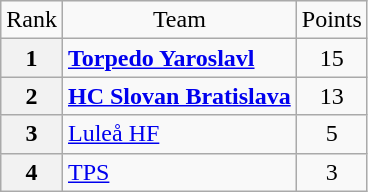<table class="wikitable" style="text-align: center;">
<tr>
<td>Rank</td>
<td>Team</td>
<td>Points</td>
</tr>
<tr>
<th>1</th>
<td style="text-align: left;"> <strong><a href='#'>Torpedo Yaroslavl</a></strong></td>
<td>15</td>
</tr>
<tr>
<th>2</th>
<td style="text-align: left;"> <strong><a href='#'>HC Slovan Bratislava</a></strong></td>
<td>13</td>
</tr>
<tr>
<th>3</th>
<td style="text-align: left;"> <a href='#'>Luleå HF</a></td>
<td>5</td>
</tr>
<tr>
<th>4</th>
<td style="text-align: left;"> <a href='#'>TPS</a></td>
<td>3</td>
</tr>
</table>
